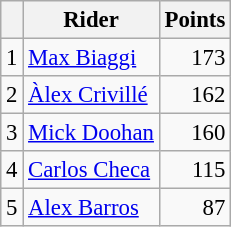<table class="wikitable" style="font-size: 95%;">
<tr>
<th></th>
<th>Rider</th>
<th>Points</th>
</tr>
<tr>
<td align=center>1</td>
<td> <a href='#'>Max Biaggi</a></td>
<td align=right>173</td>
</tr>
<tr>
<td align=center>2</td>
<td> <a href='#'>Àlex Crivillé</a></td>
<td align=right>162</td>
</tr>
<tr>
<td align=center>3</td>
<td> <a href='#'>Mick Doohan</a></td>
<td align=right>160</td>
</tr>
<tr>
<td align=center>4</td>
<td> <a href='#'>Carlos Checa</a></td>
<td align=right>115</td>
</tr>
<tr>
<td align=center>5</td>
<td> <a href='#'>Alex Barros</a></td>
<td align=right>87</td>
</tr>
</table>
